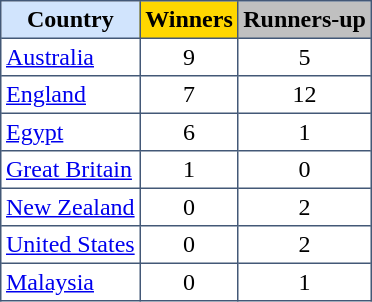<table cellpadding="3" cellspacing="4" border="1" style="border:#435877 solid 1px; border-collapse: collapse;">
<tr bgcolor="#d1e4fd">
<th>Country</th>
<th bgcolor=#FFD700>Winners</th>
<th bgcolor=#C0C0C0>Runners-up</th>
</tr>
<tr>
<td> <a href='#'>Australia</a></td>
<td align=center>9</td>
<td align=center>5</td>
</tr>
<tr>
<td> <a href='#'>England</a></td>
<td align=center>7</td>
<td align=center>12</td>
</tr>
<tr>
<td> <a href='#'>Egypt</a></td>
<td align=center>6</td>
<td align=center>1</td>
</tr>
<tr>
<td> <a href='#'>Great Britain</a></td>
<td align=center>1</td>
<td align=center>0</td>
</tr>
<tr>
<td> <a href='#'>New Zealand</a></td>
<td align=center>0</td>
<td align=center>2</td>
</tr>
<tr>
<td> <a href='#'>United States</a></td>
<td align=center>0</td>
<td align=center>2</td>
</tr>
<tr>
<td> <a href='#'>Malaysia</a></td>
<td align=center>0</td>
<td align=center>1</td>
</tr>
</table>
